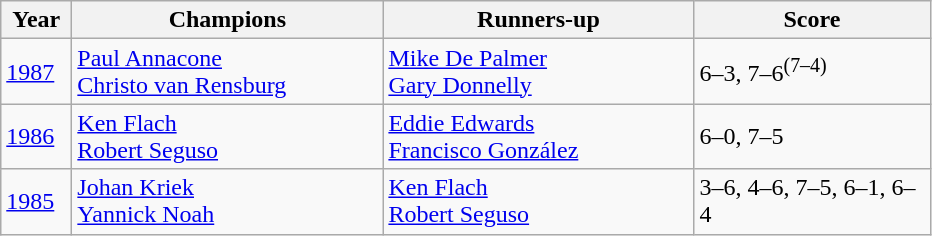<table class="wikitable">
<tr>
<th style="width:40px">Year</th>
<th style="width:200px">Champions</th>
<th style="width:200px">Runners-up</th>
<th style="width:150px" class="unsortable">Score</th>
</tr>
<tr>
<td><a href='#'>1987</a></td>
<td> <a href='#'>Paul Annacone</a><br> <a href='#'>Christo van Rensburg</a></td>
<td> <a href='#'>Mike De Palmer</a><br> <a href='#'>Gary Donnelly</a></td>
<td>6–3, 7–6<sup>(7–4)</sup></td>
</tr>
<tr>
<td><a href='#'>1986</a></td>
<td> <a href='#'>Ken Flach</a><br> <a href='#'>Robert Seguso</a></td>
<td> <a href='#'>Eddie Edwards</a><br> <a href='#'>Francisco González</a></td>
<td>6–0, 7–5</td>
</tr>
<tr>
<td><a href='#'>1985</a></td>
<td> <a href='#'>Johan Kriek</a><br> <a href='#'>Yannick Noah</a></td>
<td> <a href='#'>Ken Flach</a><br> <a href='#'>Robert Seguso</a></td>
<td>3–6, 4–6, 7–5, 6–1, 6–4</td>
</tr>
</table>
